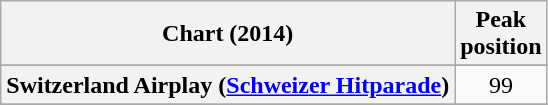<table class="wikitable sortable plainrowheaders" style="text-align:center">
<tr>
<th>Chart (2014)</th>
<th>Peak<br>position</th>
</tr>
<tr>
</tr>
<tr>
</tr>
<tr>
</tr>
<tr>
<th scope="row">Switzerland Airplay (<a href='#'>Schweizer Hitparade</a>)</th>
<td>99</td>
</tr>
<tr>
</tr>
<tr>
</tr>
<tr>
</tr>
<tr>
</tr>
<tr>
</tr>
</table>
